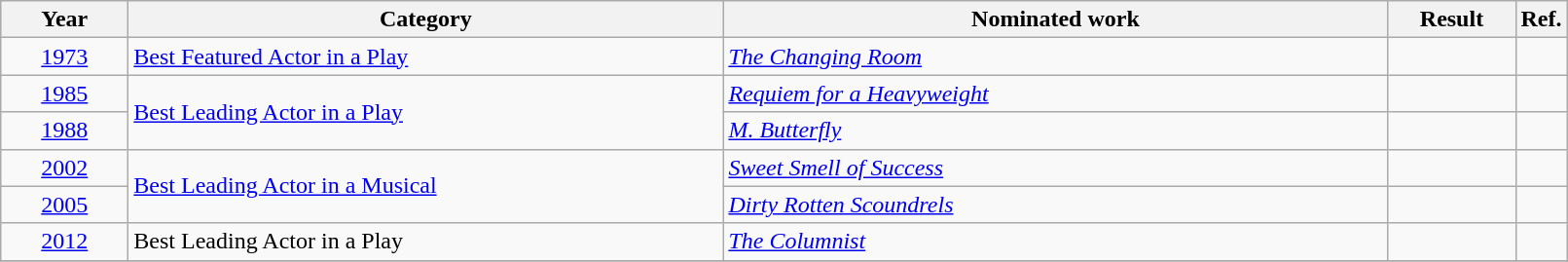<table class=wikitable>
<tr>
<th scope="col" style="width:5em;">Year</th>
<th scope="col" style="width:25em;">Category</th>
<th scope="col" style="width:28em;">Nominated work</th>
<th scope="col" style="width:5em;">Result</th>
<th>Ref.</th>
</tr>
<tr>
<td style="text-align:center;"><a href='#'>1973</a></td>
<td><a href='#'>Best Featured Actor in a Play</a></td>
<td><em><a href='#'>The Changing Room</a></em></td>
<td></td>
<td style="text-align:center;"></td>
</tr>
<tr>
<td style="text-align:center;"><a href='#'>1985</a></td>
<td rowspan=2><a href='#'>Best Leading Actor in a Play</a></td>
<td><em><a href='#'>Requiem for a Heavyweight</a></em></td>
<td></td>
<td style="text-align:center;"></td>
</tr>
<tr>
<td style="text-align:center;"><a href='#'>1988</a></td>
<td><em><a href='#'>M. Butterfly</a></em></td>
<td></td>
<td style="text-align:center;"></td>
</tr>
<tr>
<td style="text-align:center;"><a href='#'>2002</a></td>
<td rowspan=2><a href='#'>Best Leading Actor in a Musical</a></td>
<td><em><a href='#'>Sweet Smell of Success</a></em></td>
<td></td>
<td style="text-align:center;"></td>
</tr>
<tr>
<td style="text-align:center;"><a href='#'>2005</a></td>
<td><em><a href='#'>Dirty Rotten Scoundrels</a></em></td>
<td></td>
<td style="text-align:center;"></td>
</tr>
<tr>
<td style="text-align:center;"><a href='#'>2012</a></td>
<td>Best Leading Actor in a Play</td>
<td><em><a href='#'>The Columnist</a></em></td>
<td></td>
<td style="text-align:center;"></td>
</tr>
<tr>
</tr>
</table>
